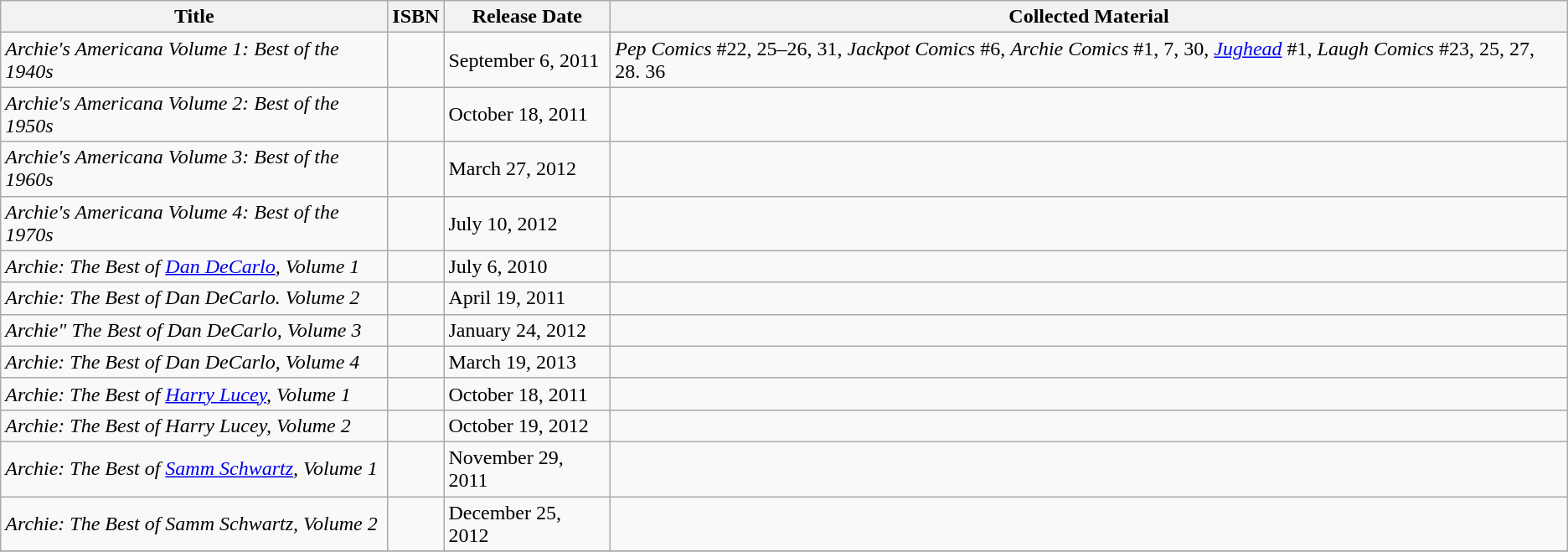<table class="wikitable">
<tr>
<th>Title</th>
<th>ISBN</th>
<th>Release Date</th>
<th>Collected Material</th>
</tr>
<tr>
<td><em>Archie's Americana Volume 1: Best of the 1940s</em></td>
<td></td>
<td>September 6, 2011</td>
<td><em>Pep Comics</em> #22, 25–26, 31, <em>Jackpot Comics</em> #6, <em>Archie Comics</em> #1, 7, 30, <em><a href='#'>Jughead</a></em> #1, <em>Laugh Comics</em> #23, 25, 27, 28. 36</td>
</tr>
<tr>
<td><em>Archie's Americana Volume 2: Best of the 1950s</em></td>
<td></td>
<td>October 18, 2011</td>
<td></td>
</tr>
<tr>
<td><em>Archie's Americana Volume 3: Best of the 1960s</em></td>
<td></td>
<td>March 27, 2012</td>
<td></td>
</tr>
<tr>
<td><em>Archie's Americana Volume 4: Best of the 1970s</em></td>
<td></td>
<td>July 10, 2012</td>
<td></td>
</tr>
<tr>
<td><em>Archie: The Best of <a href='#'>Dan DeCarlo</a>, Volume 1</em></td>
<td></td>
<td>July 6, 2010</td>
<td></td>
</tr>
<tr>
<td><em>Archie: The Best of Dan DeCarlo. Volume 2</em></td>
<td></td>
<td>April 19, 2011</td>
<td></td>
</tr>
<tr>
<td><em>Archie" The Best of Dan DeCarlo, Volume 3</em></td>
<td></td>
<td>January 24, 2012</td>
<td></td>
</tr>
<tr>
<td><em>Archie: The Best of Dan DeCarlo, Volume 4</em></td>
<td></td>
<td>March 19, 2013</td>
<td></td>
</tr>
<tr>
<td><em>Archie: The Best of <a href='#'>Harry Lucey</a>, Volume 1</em></td>
<td></td>
<td>October 18, 2011</td>
<td></td>
</tr>
<tr>
<td><em>Archie: The Best of Harry Lucey, Volume 2</em></td>
<td></td>
<td>October 19, 2012</td>
<td></td>
</tr>
<tr>
<td><em>Archie: The Best of <a href='#'>Samm Schwartz</a>, Volume 1</em></td>
<td></td>
<td>November 29, 2011</td>
<td></td>
</tr>
<tr>
<td><em>Archie: The Best of Samm Schwartz, Volume 2</em></td>
<td></td>
<td>December 25, 2012</td>
<td></td>
</tr>
<tr>
</tr>
</table>
